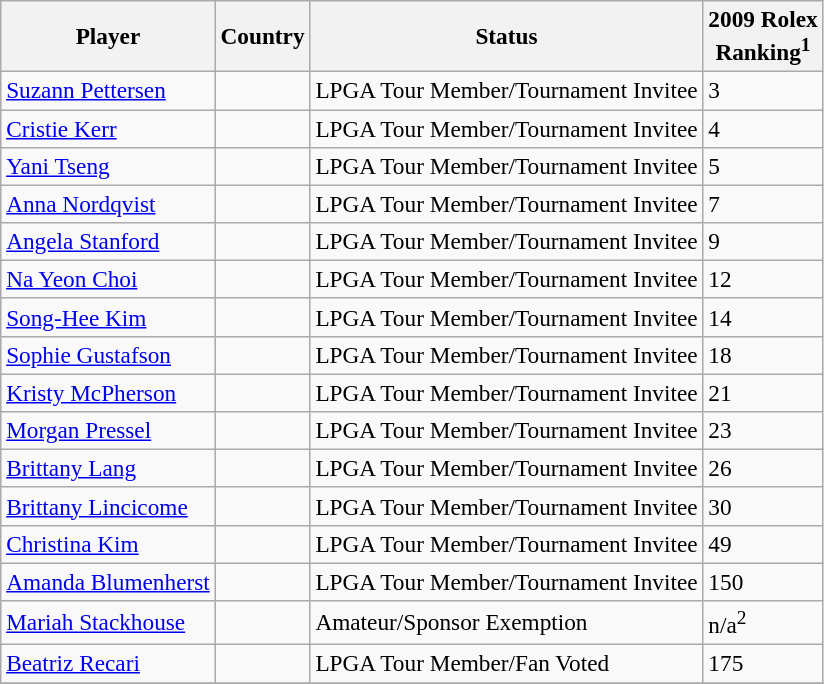<table class="wikitable" style="font-size:97%;">
<tr>
<th>Player</th>
<th>Country</th>
<th>Status</th>
<th>2009 Rolex<br>Ranking<sup>1</sup></th>
</tr>
<tr>
<td><a href='#'>Suzann Pettersen</a></td>
<td></td>
<td>LPGA Tour Member/Tournament Invitee</td>
<td>3</td>
</tr>
<tr>
<td><a href='#'>Cristie Kerr</a></td>
<td></td>
<td>LPGA Tour Member/Tournament Invitee</td>
<td>4</td>
</tr>
<tr>
<td><a href='#'>Yani Tseng</a></td>
<td></td>
<td>LPGA Tour Member/Tournament Invitee</td>
<td>5</td>
</tr>
<tr>
<td><a href='#'>Anna Nordqvist</a></td>
<td></td>
<td>LPGA Tour Member/Tournament Invitee</td>
<td>7</td>
</tr>
<tr>
<td><a href='#'>Angela Stanford</a></td>
<td></td>
<td>LPGA Tour Member/Tournament Invitee</td>
<td>9</td>
</tr>
<tr>
<td><a href='#'>Na Yeon Choi</a></td>
<td></td>
<td>LPGA Tour Member/Tournament Invitee</td>
<td>12</td>
</tr>
<tr>
<td><a href='#'>Song-Hee Kim</a></td>
<td></td>
<td>LPGA Tour Member/Tournament Invitee</td>
<td>14</td>
</tr>
<tr>
<td><a href='#'>Sophie Gustafson</a></td>
<td></td>
<td>LPGA Tour Member/Tournament Invitee</td>
<td>18</td>
</tr>
<tr>
<td><a href='#'>Kristy McPherson</a></td>
<td></td>
<td>LPGA Tour Member/Tournament Invitee</td>
<td>21</td>
</tr>
<tr>
<td><a href='#'>Morgan Pressel</a></td>
<td></td>
<td>LPGA Tour Member/Tournament Invitee</td>
<td>23</td>
</tr>
<tr>
<td><a href='#'>Brittany Lang</a></td>
<td></td>
<td>LPGA Tour Member/Tournament Invitee</td>
<td>26</td>
</tr>
<tr>
<td><a href='#'>Brittany Lincicome</a></td>
<td></td>
<td>LPGA Tour Member/Tournament Invitee</td>
<td>30</td>
</tr>
<tr>
<td><a href='#'>Christina Kim</a></td>
<td></td>
<td>LPGA Tour Member/Tournament Invitee</td>
<td>49</td>
</tr>
<tr>
<td><a href='#'>Amanda Blumenherst</a></td>
<td></td>
<td>LPGA Tour Member/Tournament Invitee</td>
<td>150</td>
</tr>
<tr>
<td><a href='#'>Mariah Stackhouse</a></td>
<td></td>
<td>Amateur/Sponsor Exemption</td>
<td>n/a<sup>2</sup></td>
</tr>
<tr>
<td><a href='#'>Beatriz Recari</a></td>
<td></td>
<td>LPGA Tour Member/Fan Voted</td>
<td>175</td>
</tr>
<tr>
</tr>
</table>
